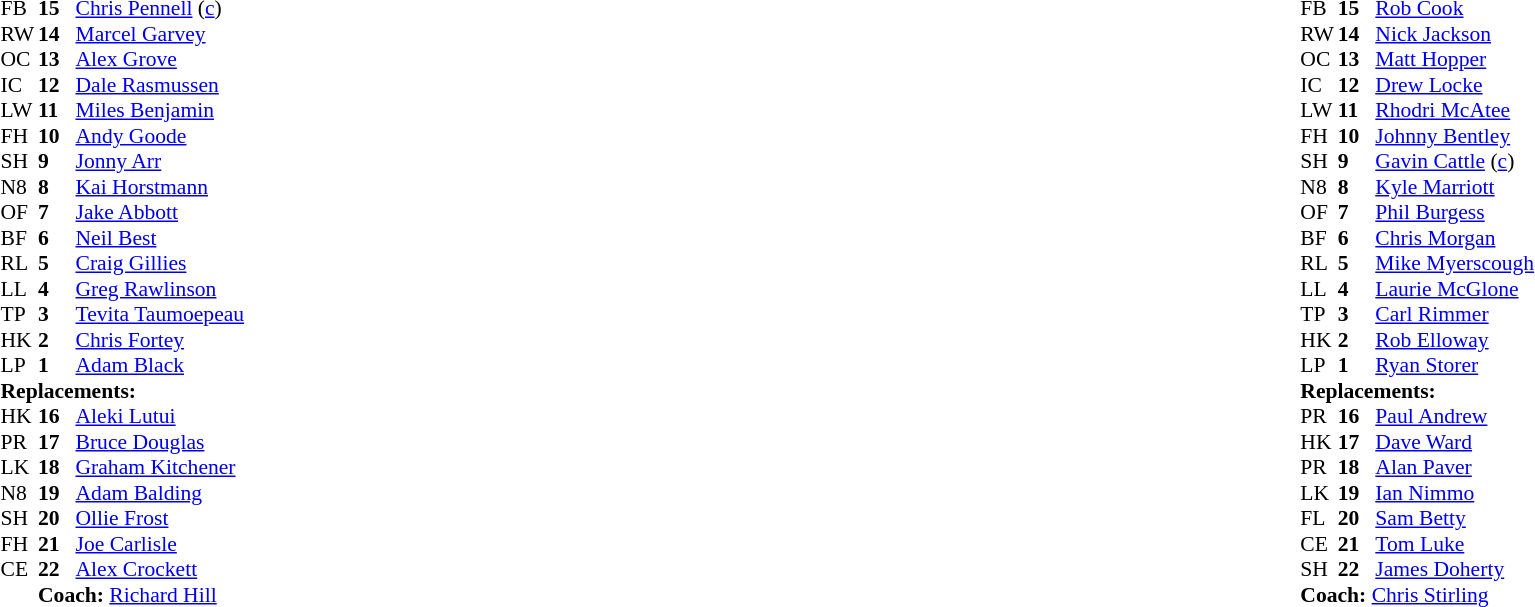<table width="100%">
<tr>
<td valign="top" width="50%"><br><table style="font-size: 90%" cellspacing="0" cellpadding="0">
<tr>
<th width="25"></th>
<th width="25"></th>
</tr>
<tr>
<td>FB</td>
<td><strong>15</strong></td>
<td> <a href='#'>Chris Pennell</a> (<a href='#'>c</a>)</td>
</tr>
<tr>
<td>RW</td>
<td><strong>14</strong></td>
<td> <a href='#'>Marcel Garvey</a></td>
<td></td>
</tr>
<tr>
<td>OC</td>
<td><strong>13</strong></td>
<td> <a href='#'>Alex Grove</a></td>
</tr>
<tr>
<td>IC</td>
<td><strong>12</strong></td>
<td> <a href='#'>Dale Rasmussen</a></td>
<td></td>
</tr>
<tr>
<td>LW</td>
<td><strong>11</strong></td>
<td> <a href='#'>Miles Benjamin</a></td>
</tr>
<tr>
<td>FH</td>
<td><strong>10</strong></td>
<td> <a href='#'>Andy Goode</a></td>
<td></td>
</tr>
<tr>
<td>SH</td>
<td><strong>9</strong></td>
<td> <a href='#'>Jonny Arr</a></td>
</tr>
<tr>
<td>N8</td>
<td><strong>8</strong></td>
<td> <a href='#'>Kai Horstmann</a></td>
</tr>
<tr>
<td>OF</td>
<td><strong>7</strong></td>
<td> <a href='#'>Jake Abbott</a></td>
</tr>
<tr>
<td>BF</td>
<td><strong>6</strong></td>
<td> <a href='#'>Neil Best</a></td>
<td></td>
</tr>
<tr>
<td>RL</td>
<td><strong>5</strong></td>
<td> <a href='#'>Craig Gillies</a></td>
</tr>
<tr>
<td>LL</td>
<td><strong>4</strong></td>
<td> <a href='#'>Greg Rawlinson</a></td>
<td></td>
</tr>
<tr>
<td>TP</td>
<td><strong>3</strong></td>
<td> <a href='#'>Tevita Taumoepeau</a></td>
<td></td>
</tr>
<tr>
<td>HK</td>
<td><strong>2</strong></td>
<td> <a href='#'>Chris Fortey</a></td>
<td></td>
</tr>
<tr>
<td>LP</td>
<td><strong>1</strong></td>
<td> <a href='#'>Adam Black</a></td>
</tr>
<tr>
<td colspan=3><strong>Replacements:</strong></td>
</tr>
<tr>
<td>HK</td>
<td><strong>16</strong></td>
<td> <a href='#'>Aleki Lutui</a></td>
<td></td>
</tr>
<tr>
<td>PR</td>
<td><strong>17</strong></td>
<td> <a href='#'>Bruce Douglas</a></td>
<td></td>
</tr>
<tr>
<td>LK</td>
<td><strong>18</strong></td>
<td> <a href='#'>Graham Kitchener</a></td>
<td></td>
</tr>
<tr>
<td>N8</td>
<td><strong>19</strong></td>
<td> <a href='#'>Adam Balding</a></td>
</tr>
<tr>
<td>SH</td>
<td><strong>20</strong></td>
<td> <a href='#'>Ollie Frost</a></td>
<td></td>
</tr>
<tr>
<td>FH</td>
<td><strong>21</strong></td>
<td> <a href='#'>Joe Carlisle</a></td>
<td></td>
</tr>
<tr>
<td>CE</td>
<td><strong>22</strong></td>
<td> <a href='#'>Alex Crockett</a></td>
<td></td>
</tr>
<tr>
<td></td>
<td colspan=3><strong>Coach:</strong>  <a href='#'>Richard Hill</a></td>
</tr>
<tr>
<td colspan="4"></td>
</tr>
</table>
</td>
<td valign="top" width="50%"><br><table style="font-size: 90%" cellspacing="0" cellpadding="0"  align="center">
<tr>
<th width="25"></th>
<th width="25"></th>
</tr>
<tr>
<td>FB</td>
<td><strong>15</strong></td>
<td> <a href='#'>Rob Cook</a></td>
</tr>
<tr>
<td>RW</td>
<td><strong>14</strong></td>
<td> <a href='#'>Nick Jackson</a></td>
</tr>
<tr>
<td>OC</td>
<td><strong>13</strong></td>
<td> <a href='#'>Matt Hopper</a></td>
</tr>
<tr>
<td>IC</td>
<td><strong>12</strong></td>
<td> <a href='#'>Drew Locke</a></td>
</tr>
<tr>
<td>LW</td>
<td><strong>11</strong></td>
<td> <a href='#'>Rhodri McAtee</a></td>
<td></td>
</tr>
<tr>
<td>FH</td>
<td><strong>10</strong></td>
<td> <a href='#'>Johnny Bentley</a></td>
</tr>
<tr>
<td>SH</td>
<td><strong>9</strong></td>
<td> <a href='#'>Gavin Cattle</a> (<a href='#'>c</a>)</td>
<td></td>
</tr>
<tr>
<td>N8</td>
<td><strong>8</strong></td>
<td> <a href='#'>Kyle Marriott</a></td>
</tr>
<tr>
<td>OF</td>
<td><strong>7</strong></td>
<td> <a href='#'>Phil Burgess</a></td>
<td></td>
</tr>
<tr>
<td>BF</td>
<td><strong>6</strong></td>
<td> <a href='#'>Chris Morgan</a></td>
</tr>
<tr>
<td>RL</td>
<td><strong>5</strong></td>
<td> <a href='#'>Mike Myerscough</a></td>
</tr>
<tr>
<td>LL</td>
<td><strong>4</strong></td>
<td> <a href='#'>Laurie McGlone</a></td>
<td></td>
</tr>
<tr>
<td>TP</td>
<td><strong>3</strong></td>
<td> <a href='#'>Carl Rimmer</a></td>
<td></td>
</tr>
<tr>
<td>HK</td>
<td><strong>2</strong></td>
<td> <a href='#'>Rob Elloway</a></td>
<td></td>
</tr>
<tr>
<td>LP</td>
<td><strong>1</strong></td>
<td> <a href='#'>Ryan Storer</a></td>
<td></td>
</tr>
<tr>
<td colspan=3><strong>Replacements:</strong></td>
</tr>
<tr>
<td>PR</td>
<td><strong>16</strong></td>
<td> <a href='#'>Paul Andrew</a></td>
<td></td>
</tr>
<tr>
<td>HK</td>
<td><strong>17</strong></td>
<td> <a href='#'>Dave Ward</a></td>
<td></td>
</tr>
<tr>
<td>PR</td>
<td><strong>18</strong></td>
<td> <a href='#'>Alan Paver</a></td>
<td></td>
</tr>
<tr>
<td>LK</td>
<td><strong>19</strong></td>
<td> <a href='#'>Ian Nimmo</a></td>
<td></td>
</tr>
<tr>
<td>FL</td>
<td><strong>20</strong></td>
<td> <a href='#'>Sam Betty</a></td>
<td></td>
</tr>
<tr>
<td>CE</td>
<td><strong>21</strong></td>
<td> <a href='#'>Tom Luke</a></td>
<td></td>
</tr>
<tr>
<td>SH</td>
<td><strong>22</strong></td>
<td> <a href='#'>James Doherty</a></td>
<td></td>
</tr>
<tr>
<td colspan=3><strong>Coach:</strong>  <a href='#'>Chris Stirling</a></td>
</tr>
<tr>
<td colspan="4"></td>
</tr>
</table>
</td>
</tr>
</table>
